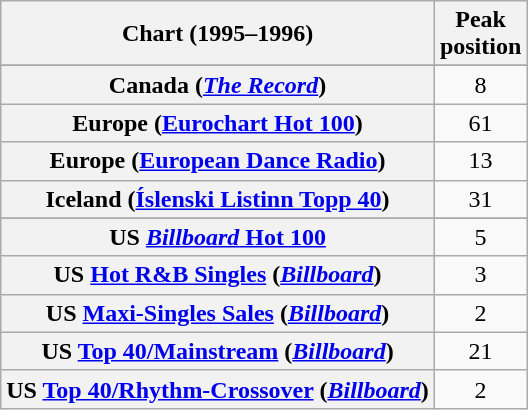<table class="wikitable sortable plainrowheaders" style="text-align:center">
<tr>
<th>Chart (1995–1996)</th>
<th>Peak<br>position</th>
</tr>
<tr>
</tr>
<tr>
<th scope="row">Canada (<em><a href='#'>The Record</a></em>)</th>
<td>8</td>
</tr>
<tr>
<th scope="row">Europe (<a href='#'>Eurochart Hot 100</a>)</th>
<td>61</td>
</tr>
<tr>
<th scope="row">Europe (<a href='#'>European Dance Radio</a>)</th>
<td>13</td>
</tr>
<tr>
<th scope="row">Iceland (<a href='#'>Íslenski Listinn Topp 40</a>)</th>
<td>31</td>
</tr>
<tr>
</tr>
<tr>
</tr>
<tr>
</tr>
<tr>
</tr>
<tr>
</tr>
<tr>
<th scope="row">US <a href='#'><em>Billboard</em> Hot 100</a></th>
<td>5</td>
</tr>
<tr>
<th scope="row">US <a href='#'>Hot R&B Singles</a> (<em><a href='#'>Billboard</a></em>)</th>
<td>3</td>
</tr>
<tr>
<th scope="row">US <a href='#'>Maxi-Singles Sales</a> (<em><a href='#'>Billboard</a></em>)</th>
<td>2</td>
</tr>
<tr>
<th scope="row">US <a href='#'>Top 40/Mainstream</a> (<em><a href='#'>Billboard</a></em>)</th>
<td>21</td>
</tr>
<tr>
<th scope="row">US <a href='#'>Top 40/Rhythm-Crossover</a> (<em><a href='#'>Billboard</a></em>)</th>
<td>2</td>
</tr>
</table>
